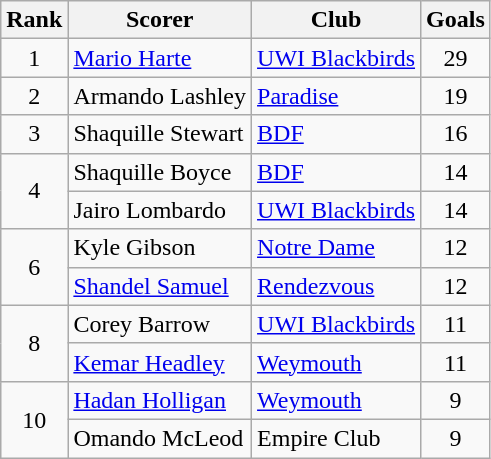<table class="wikitable" style="text-align:center">
<tr>
<th>Rank</th>
<th>Scorer</th>
<th>Club</th>
<th>Goals</th>
</tr>
<tr>
<td>1</td>
<td align="left"> <a href='#'>Mario Harte</a></td>
<td align="left"><a href='#'>UWI Blackbirds</a></td>
<td>29</td>
</tr>
<tr>
<td>2</td>
<td align="left"> Armando Lashley</td>
<td align="left"><a href='#'>Paradise</a></td>
<td>19</td>
</tr>
<tr>
<td>3</td>
<td align="left"> Shaquille Stewart</td>
<td align="left"><a href='#'>BDF</a></td>
<td>16</td>
</tr>
<tr>
<td rowspan=2>4</td>
<td align="left"> Shaquille Boyce</td>
<td align="left"><a href='#'>BDF</a></td>
<td>14</td>
</tr>
<tr>
<td align="left"> Jairo Lombardo</td>
<td align="left"><a href='#'>UWI Blackbirds</a></td>
<td>14</td>
</tr>
<tr>
<td rowspan=2>6</td>
<td align="left"> Kyle Gibson</td>
<td align="left"><a href='#'>Notre Dame</a></td>
<td>12</td>
</tr>
<tr>
<td align="left"> <a href='#'>Shandel Samuel</a></td>
<td align="left"><a href='#'>Rendezvous</a></td>
<td>12</td>
</tr>
<tr>
<td rowspan=2>8</td>
<td align="left"> Corey Barrow</td>
<td align="left"><a href='#'>UWI Blackbirds</a></td>
<td>11</td>
</tr>
<tr>
<td align="left"> <a href='#'>Kemar Headley</a></td>
<td align="left"><a href='#'>Weymouth</a></td>
<td>11</td>
</tr>
<tr>
<td rowspan=2>10</td>
<td align="left"> <a href='#'>Hadan Holligan</a></td>
<td align="left"><a href='#'>Weymouth</a></td>
<td>9</td>
</tr>
<tr>
<td align="left"> Omando McLeod</td>
<td align="left">Empire Club</td>
<td>9</td>
</tr>
</table>
